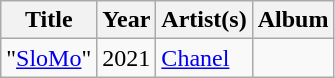<table class="wikitable">
<tr>
<th>Title</th>
<th>Year</th>
<th>Artist(s)</th>
<th>Album</th>
</tr>
<tr>
<td>"<a href='#'>SloMo</a>"</td>
<td>2021</td>
<td><a href='#'>Chanel</a></td>
<td></td>
</tr>
</table>
